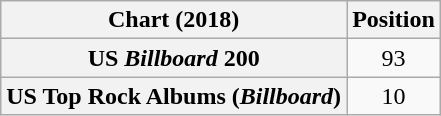<table class="wikitable sortable plainrowheaders" style="text-align:center">
<tr>
<th scope="col">Chart (2018)</th>
<th scope="col">Position</th>
</tr>
<tr>
<th scope="row">US <em>Billboard</em> 200</th>
<td>93</td>
</tr>
<tr>
<th scope="row">US Top Rock Albums (<em>Billboard</em>)</th>
<td>10</td>
</tr>
</table>
